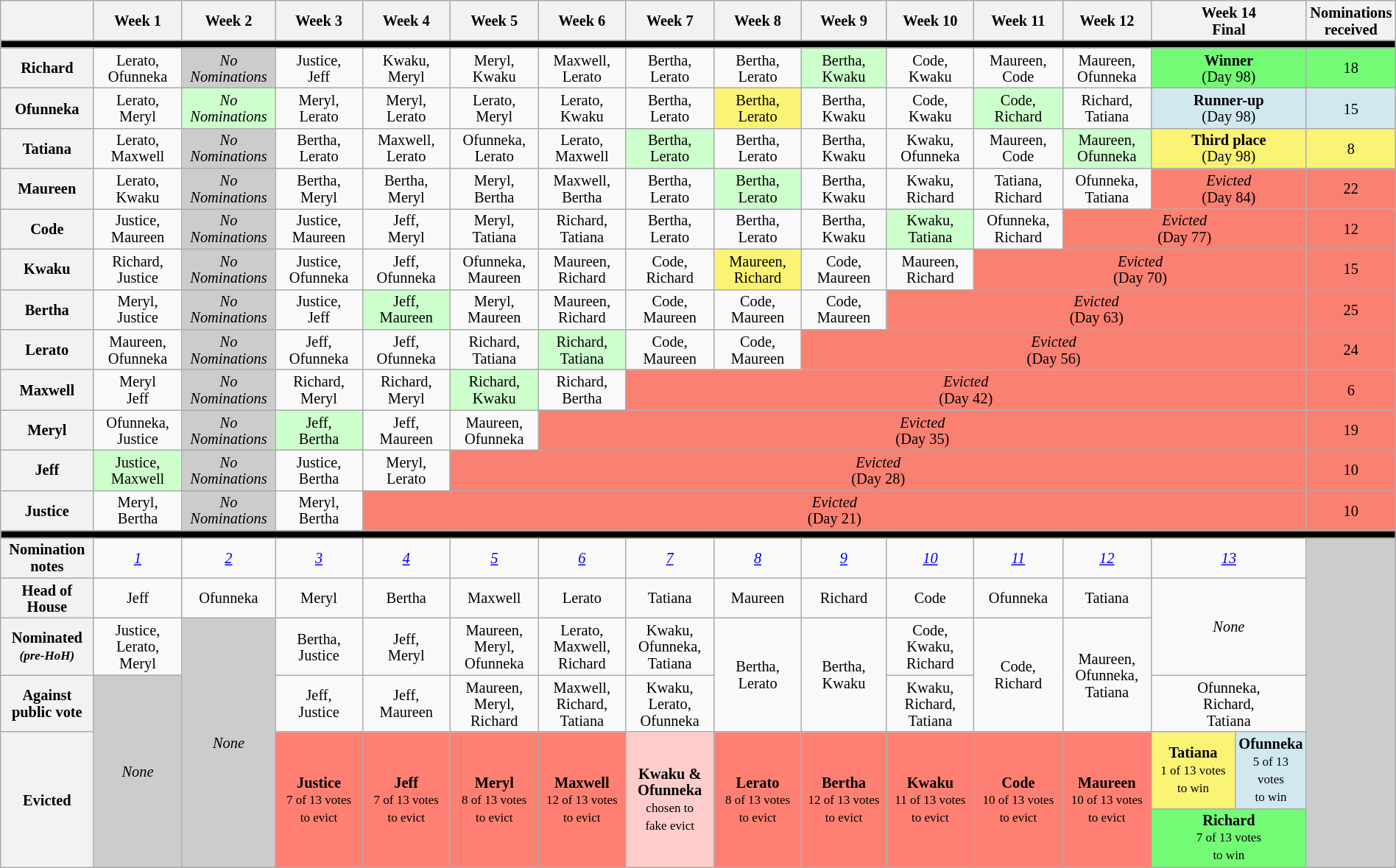<table class="wikitable" style="text-align:center; width:100%; font-size:85%; line-height:15px;">
<tr>
<th style="width:7%"></th>
<th style="width:7%">Week 1</th>
<th style="width:7%">Week 2</th>
<th style="width:7%">Week 3</th>
<th style="width:7%">Week 4</th>
<th style="width:7%">Week 5</th>
<th style="width:7%">Week 6</th>
<th style="width:7%">Week 7</th>
<th style="width:7%">Week 8</th>
<th style="width:7%">Week 9</th>
<th style="width:7%">Week 10</th>
<th style="width:7%">Week 11</th>
<th style="width:7%">Week 12</th>
<th style="width:14%" colspan="2">Week 14<br>Final</th>
<th style="width:1%">Nominations received</th>
</tr>
<tr>
<th style="background:#000000" colspan="16"></th>
</tr>
<tr>
<th>Richard</th>
<td>Lerato,<br>Ofunneka</td>
<td style="background:#CCCCCC"><em>No<br>Nominations</em></td>
<td>Justice,<br>Jeff</td>
<td>Kwaku,<br>Meryl</td>
<td>Meryl,<br>Kwaku</td>
<td>Maxwell,<br>Lerato</td>
<td>Bertha,<br>Lerato</td>
<td>Bertha,<br>Lerato</td>
<td style="background:#CCFFCC">Bertha,<br>Kwaku</td>
<td>Code,<br>Kwaku</td>
<td>Maureen,<br>Code</td>
<td>Maureen,<br>Ofunneka</td>
<td style="background:#73FB76" colspan="2"><strong>Winner</strong><br>(Day 98)</td>
<td style="background:#73FB76">18</td>
</tr>
<tr>
<th>Ofunneka</th>
<td>Lerato,<br>Meryl</td>
<td style="background:#CCFFCC"><em>No<br>Nominations</em></td>
<td>Meryl,<br>Lerato</td>
<td>Meryl,<br>Lerato</td>
<td>Lerato,<br>Meryl</td>
<td>Lerato,<br>Kwaku</td>
<td>Bertha,<br>Lerato</td>
<td style="background:#FBF373">Bertha,<br>Lerato</td>
<td>Bertha,<br>Kwaku</td>
<td>Code,<br>Kwaku</td>
<td style="background:#CCFFCC">Code,<br>Richard</td>
<td>Richard,<br>Tatiana</td>
<td style="background:#D1E8EF" colspan="2"><strong>Runner-up</strong><br>(Day 98)</td>
<td style="background:#D1E8EF">15</td>
</tr>
<tr>
<th>Tatiana</th>
<td>Lerato,<br>Maxwell</td>
<td style="background:#CCCCCC"><em>No<br>Nominations</em></td>
<td>Bertha,<br>Lerato</td>
<td>Maxwell,<br>Lerato</td>
<td>Ofunneka,<br>Lerato</td>
<td>Lerato,<br>Maxwell</td>
<td style="background:#CCFFCC">Bertha,<br>Lerato</td>
<td>Bertha,<br>Lerato</td>
<td>Bertha,<br>Kwaku</td>
<td>Kwaku,<br>Ofunneka</td>
<td>Maureen,<br>Code</td>
<td style="background:#CCFFCC">Maureen,<br>Ofunneka</td>
<td style="background:#FBF373" colspan="2"><strong>Third place</strong><br>(Day 98)</td>
<td style="background:#FBF373">8</td>
</tr>
<tr>
<th>Maureen</th>
<td>Lerato,<br>Kwaku</td>
<td style="background:#CCCCCC"><em>No<br>Nominations</em></td>
<td>Bertha,<br>Meryl</td>
<td>Bertha,<br>Meryl</td>
<td>Meryl,<br>Bertha</td>
<td>Maxwell,<br>Bertha</td>
<td>Bertha,<br>Lerato</td>
<td style="background:#CCFFCC">Bertha,<br>Lerato</td>
<td>Bertha,<br>Kwaku</td>
<td>Kwaku,<br>Richard</td>
<td>Tatiana,<br>Richard</td>
<td>Ofunneka,<br>Tatiana</td>
<td style="background:#FA8072" colspan="2"><em>Evicted</em><br>(Day 84)</td>
<td style="background:#FA8072">22</td>
</tr>
<tr>
<th>Code</th>
<td>Justice,<br>Maureen</td>
<td style="background:#CCCCCC"><em>No<br>Nominations</em></td>
<td>Justice,<br>Maureen</td>
<td>Jeff,<br>Meryl</td>
<td>Meryl,<br>Tatiana</td>
<td>Richard,<br>Tatiana</td>
<td>Bertha,<br>Lerato</td>
<td>Bertha,<br>Lerato</td>
<td>Bertha,<br>Kwaku</td>
<td style="background:#CCFFCC">Kwaku,<br>Tatiana</td>
<td>Ofunneka,<br>Richard</td>
<td style="background:#FA8072" colspan="3"><em>Evicted</em><br>(Day 77)</td>
<td style="background:#FA8072">12</td>
</tr>
<tr>
<th>Kwaku</th>
<td>Richard,<br>Justice</td>
<td style="background:#CCCCCC"><em>No<br>Nominations</em></td>
<td>Justice,<br>Ofunneka</td>
<td>Jeff,<br>Ofunneka</td>
<td>Ofunneka,<br>Maureen</td>
<td>Maureen,<br>Richard</td>
<td>Code,<br>Richard</td>
<td style="background:#FBF373">Maureen,<br>Richard</td>
<td>Code,<br>Maureen</td>
<td>Maureen,<br>Richard</td>
<td style="background:#FA8072" colspan="4"><em>Evicted</em><br>(Day 70)</td>
<td style="background:#FA8072">15</td>
</tr>
<tr>
<th>Bertha</th>
<td>Meryl,<br>Justice</td>
<td style="background:#CCCCCC"><em>No<br>Nominations</em></td>
<td>Justice,<br>Jeff</td>
<td style="background:#CCFFCC">Jeff,<br>Maureen</td>
<td>Meryl,<br>Maureen</td>
<td>Maureen,<br>Richard</td>
<td>Code,<br>Maureen</td>
<td>Code,<br>Maureen</td>
<td>Code,<br>Maureen</td>
<td style="background:#FA8072" colspan="5"><em>Evicted</em><br>(Day 63)</td>
<td style="background:#FA8072">25</td>
</tr>
<tr>
<th>Lerato</th>
<td>Maureen,<br>Ofunneka</td>
<td style="background:#CCCCCC"><em>No<br>Nominations</em></td>
<td>Jeff,<br>Ofunneka</td>
<td>Jeff,<br>Ofunneka</td>
<td>Richard,<br>Tatiana</td>
<td style="background:#CCFFCC">Richard,<br>Tatiana</td>
<td>Code,<br>Maureen</td>
<td>Code,<br>Maureen</td>
<td style="background:#FA8072" colspan="6"><em>Evicted</em><br>(Day 56)</td>
<td style="background:#FA8072">24</td>
</tr>
<tr>
<th>Maxwell</th>
<td>Meryl<br>Jeff</td>
<td style="background:#CCCCCC"><em>No<br>Nominations</em></td>
<td>Richard,<br>Meryl</td>
<td>Richard,<br>Meryl</td>
<td style="background:#CCFFCC">Richard,<br>Kwaku</td>
<td>Richard,<br>Bertha</td>
<td style="background:#FA8072" colspan="8"><em>Evicted</em><br>(Day 42)</td>
<td style="background:#FA8072">6</td>
</tr>
<tr>
<th>Meryl</th>
<td>Ofunneka,<br>Justice</td>
<td style="background:#CCCCCC"><em>No<br>Nominations</em></td>
<td style="background:#CCFFCC">Jeff,<br>Bertha</td>
<td>Jeff,<br>Maureen</td>
<td>Maureen,<br>Ofunneka</td>
<td style="background:#FA8072" colspan="9"><em>Evicted</em><br>(Day 35)</td>
<td style="background:#FA8072">19</td>
</tr>
<tr>
<th>Jeff</th>
<td style="background:#CCFFCC">Justice,<br>Maxwell</td>
<td style="background:#CCCCCC"><em>No<br>Nominations</em></td>
<td>Justice,<br>Bertha</td>
<td>Meryl,<br>Lerato</td>
<td style="background:#FA8072" colspan="10"><em>Evicted</em><br>(Day 28)</td>
<td style="background:#FA8072">10</td>
</tr>
<tr>
<th>Justice</th>
<td>Meryl,<br>Bertha</td>
<td style="background:#CCCCCC"><em>No<br>Nominations</em></td>
<td>Meryl,<br>Bertha</td>
<td style="background:#FA8072" colspan="11"><em>Evicted</em><br>(Day 21)</td>
<td style="background:#FA8072">10</td>
</tr>
<tr>
<th style="background:#000000" colspan="16"></th>
</tr>
<tr>
<th>Nomination notes</th>
<td><em><a href='#'>1</a></em></td>
<td><em><a href='#'>2</a></em></td>
<td><em><a href='#'>3</a></em></td>
<td><em><a href='#'>4</a></em></td>
<td><em><a href='#'>5</a></em></td>
<td><em><a href='#'>6</a></em></td>
<td><em><a href='#'>7</a></em></td>
<td><em><a href='#'>8</a></em></td>
<td><em><a href='#'>9</a></em></td>
<td><em><a href='#'>10</a></em></td>
<td><em><a href='#'>11</a></em></td>
<td><em><a href='#'>12</a></em></td>
<td colspan="2"><em><a href='#'>13</a></em></td>
<td rowspan="6" style="background:#ccc"></td>
</tr>
<tr>
<th>Head of<br>House</th>
<td>Jeff</td>
<td>Ofunneka</td>
<td>Meryl</td>
<td>Bertha</td>
<td>Maxwell</td>
<td>Lerato</td>
<td>Tatiana</td>
<td>Maureen</td>
<td>Richard</td>
<td>Code</td>
<td>Ofunneka</td>
<td>Tatiana</td>
<td colspan="2" rowspan="2"><em>None</em></td>
</tr>
<tr>
<th>Nominated<br><small><em>(pre-HoH)</em></small></th>
<td>Justice,<br>Lerato,<br>Meryl</td>
<td rowspan="4" style="background:#CCCCCC"><em>None</em></td>
<td>Bertha,<br>Justice</td>
<td>Jeff,<br>Meryl</td>
<td>Maureen,<br>Meryl,<br>Ofunneka</td>
<td>Lerato,<br>Maxwell,<br>Richard</td>
<td>Kwaku,<br>Ofunneka,<br>Tatiana</td>
<td rowspan="2">Bertha,<br>Lerato</td>
<td rowspan="2">Bertha,<br>Kwaku</td>
<td>Code,<br>Kwaku,<br>Richard</td>
<td rowspan="2">Code,<br>Richard</td>
<td rowspan="2">Maureen,<br>Ofunneka,<br>Tatiana</td>
</tr>
<tr>
<th>Against<br>public vote</th>
<td rowspan="3" style="background:#CCCCCC"><em>None</em></td>
<td>Jeff,<br>Justice</td>
<td>Jeff,<br>Maureen</td>
<td>Maureen,<br>Meryl,<br>Richard</td>
<td>Maxwell,<br>Richard,<br>Tatiana</td>
<td>Kwaku,<br>Lerato,<br>Ofunneka</td>
<td>Kwaku,<br>Richard,<br>Tatiana</td>
<td colspan="2">Ofunneka,<br>Richard,<br>Tatiana</td>
</tr>
<tr>
<th rowspan="2">Evicted</th>
<td rowspan="2" style="background:#FF8072"><strong>Justice</strong><br><small>7 of 13 votes<br>to evict</small></td>
<td rowspan="2" style="background:#FF8072"><strong>Jeff</strong><br><small>7 of 13 votes<br>to evict</small></td>
<td rowspan="2" style="background:#FF8072"><strong>Meryl</strong><br><small>8 of 13 votes<br>to evict</small></td>
<td rowspan="2" style="background:#FF8072"><strong>Maxwell</strong><br><small>12 of 13 votes<br>to evict</small></td>
<td rowspan="2" style="background:#FFCCCC"><strong>Kwaku & Ofunneka</strong><br><small>chosen to<br>fake evict</small></td>
<td rowspan="2" style="background:#FF8072"><strong>Lerato</strong><br><small>8 of 13 votes<br>to evict</small></td>
<td rowspan="2" style="background:#FF8072"><strong>Bertha</strong><br><small>12 of 13 votes<br>to evict</small></td>
<td rowspan="2" style="background:#FF8072"><strong>Kwaku</strong><br><small>11 of 13 votes<br>to evict</small></td>
<td rowspan="2" style="background:#FF8072"><strong>Code</strong><br><small>10 of 13 votes<br>to evict</small></td>
<td rowspan="2" style="background:#FF8072"><strong>Maureen</strong><br><small>10 of 13 votes<br>to evict</small></td>
<td style="background:#FBF373"><strong>Tatiana</strong><br><small>1 of 13 votes<br>to win</small></td>
<td style="background:#D1E8EF"><strong>Ofunneka</strong><br><small>5 of 13 votes<br>to win</small></td>
</tr>
<tr>
<td colspan="2" style="background:#73FB76"><strong>Richard</strong><br><small>7 of 13 votes<br>to win</small></td>
</tr>
</table>
